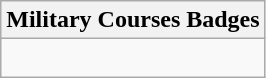<table class="wikitable">
<tr>
<th>Military Courses Badges</th>
</tr>
<tr>
<td><br></td>
</tr>
</table>
